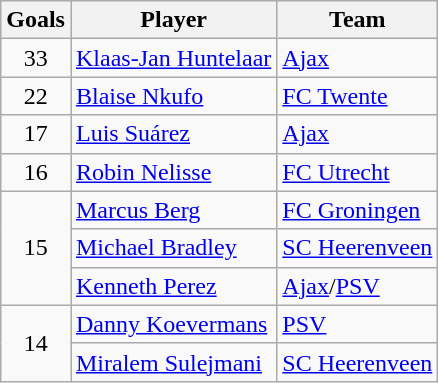<table class="wikitable">
<tr>
<th>Goals</th>
<th>Player</th>
<th>Team</th>
</tr>
<tr>
<td align=center>33</td>
<td> <a href='#'>Klaas-Jan Huntelaar</a></td>
<td><a href='#'>Ajax</a></td>
</tr>
<tr>
<td align=center>22</td>
<td> <a href='#'>Blaise Nkufo</a></td>
<td><a href='#'>FC Twente</a></td>
</tr>
<tr>
<td align=center>17</td>
<td> <a href='#'>Luis Suárez</a></td>
<td><a href='#'>Ajax</a></td>
</tr>
<tr>
<td align=center>16</td>
<td> <a href='#'>Robin Nelisse</a></td>
<td><a href='#'>FC Utrecht</a></td>
</tr>
<tr>
<td rowspan="3" align=center>15</td>
<td> <a href='#'>Marcus Berg</a></td>
<td><a href='#'>FC Groningen</a></td>
</tr>
<tr>
<td> <a href='#'>Michael Bradley</a></td>
<td><a href='#'>SC Heerenveen</a></td>
</tr>
<tr>
<td> <a href='#'>Kenneth Perez</a></td>
<td><a href='#'>Ajax</a>/<a href='#'>PSV</a></td>
</tr>
<tr>
<td rowspan="2" align=center>14</td>
<td> <a href='#'>Danny Koevermans</a></td>
<td><a href='#'>PSV</a></td>
</tr>
<tr>
<td> <a href='#'>Miralem Sulejmani</a></td>
<td><a href='#'>SC Heerenveen</a></td>
</tr>
</table>
